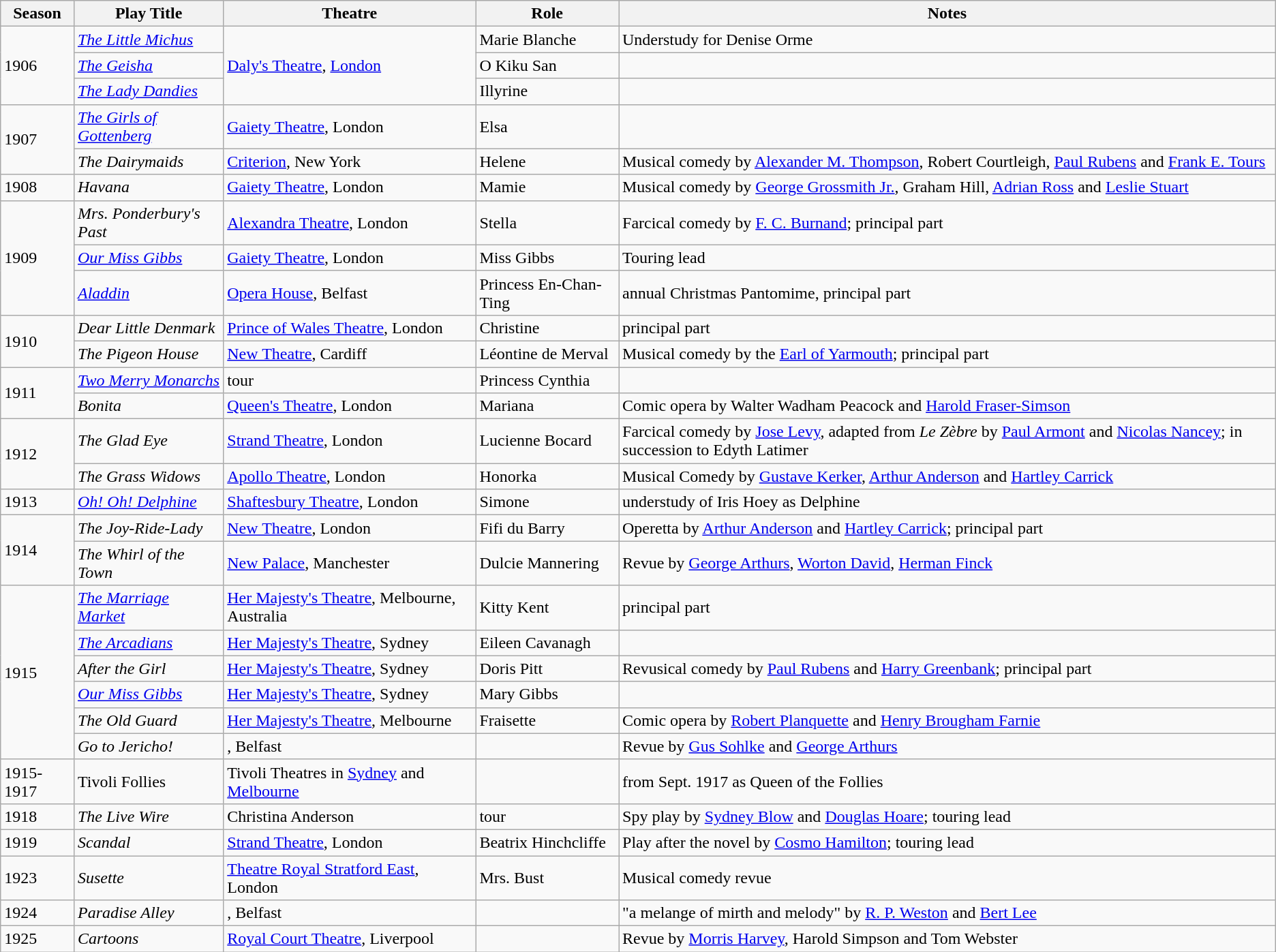<table class="wikitable sortable">
<tr>
<th>Season</th>
<th>Play Title</th>
<th>Theatre</th>
<th>Role</th>
<th class="unsortable">Notes</th>
</tr>
<tr>
<td rowspan=3>1906</td>
<td><em><a href='#'>The Little Michus</a></em></td>
<td rowspan=3><a href='#'>Daly's Theatre</a>, <a href='#'>London</a></td>
<td>Marie Blanche</td>
<td>Understudy for Denise Orme</td>
</tr>
<tr>
<td><em><a href='#'>The Geisha</a></em></td>
<td>O Kiku San</td>
<td></td>
</tr>
<tr>
<td><em><a href='#'>The Lady Dandies</a></em></td>
<td>Illyrine</td>
<td></td>
</tr>
<tr>
<td rowspan=2>1907</td>
<td><em><a href='#'>The Girls of Gottenberg</a></em></td>
<td><a href='#'>Gaiety Theatre</a>, London</td>
<td>Elsa</td>
<td></td>
</tr>
<tr>
<td><em>The Dairymaids</em></td>
<td><a href='#'>Criterion</a>, New York</td>
<td>Helene</td>
<td>Musical comedy by <a href='#'>Alexander M. Thompson</a>, Robert Courtleigh, <a href='#'>Paul Rubens</a> and <a href='#'>Frank E. Tours</a></td>
</tr>
<tr>
<td>1908</td>
<td><em>Havana</em></td>
<td><a href='#'>Gaiety Theatre</a>, London</td>
<td>Mamie</td>
<td>Musical comedy by <a href='#'>George Grossmith Jr.</a>, Graham Hill, <a href='#'>Adrian Ross</a> and <a href='#'>Leslie Stuart</a></td>
</tr>
<tr>
<td rowspan=3>1909</td>
<td><em>Mrs. Ponderbury's Past</em></td>
<td><a href='#'>Alexandra Theatre</a>, London</td>
<td>Stella</td>
<td>Farcical comedy by <a href='#'>F. C. Burnand</a>; principal part</td>
</tr>
<tr>
<td><em><a href='#'>Our Miss Gibbs</a></em></td>
<td><a href='#'>Gaiety Theatre</a>, London</td>
<td>Miss Gibbs</td>
<td>Touring lead</td>
</tr>
<tr>
<td><em><a href='#'>Aladdin</a></em></td>
<td><a href='#'>Opera House</a>, Belfast</td>
<td>Princess En-Chan-Ting</td>
<td>annual Christmas Pantomime, principal part</td>
</tr>
<tr>
<td rowspan=2>1910</td>
<td><em>Dear Little Denmark</em></td>
<td><a href='#'>Prince of Wales Theatre</a>, London</td>
<td>Christine</td>
<td>principal part</td>
</tr>
<tr>
<td><em>The Pigeon House</em></td>
<td><a href='#'>New Theatre</a>, Cardiff</td>
<td>Léontine de Merval</td>
<td>Musical comedy by the <a href='#'>Earl of Yarmouth</a>; principal part</td>
</tr>
<tr>
<td rowspan=2>1911</td>
<td><em><a href='#'>Two Merry Monarchs</a></em></td>
<td>tour</td>
<td>Princess Cynthia</td>
<td></td>
</tr>
<tr>
<td><em>Bonita</em></td>
<td><a href='#'>Queen's Theatre</a>, London</td>
<td>Mariana</td>
<td>Comic opera by Walter Wadham Peacock and <a href='#'>Harold Fraser-Simson</a></td>
</tr>
<tr>
<td rowspan=2>1912</td>
<td><em>The Glad Eye</em></td>
<td><a href='#'>Strand Theatre</a>, London</td>
<td>Lucienne Bocard</td>
<td>Farcical comedy by <a href='#'>Jose Levy</a>, adapted from <em>Le Zèbre</em> by <a href='#'>Paul Armont</a> and <a href='#'>Nicolas Nancey</a>; in succession to Edyth Latimer</td>
</tr>
<tr>
<td><em>The Grass Widows</em></td>
<td><a href='#'>Apollo Theatre</a>, London</td>
<td>Honorka</td>
<td>Musical Comedy by <a href='#'>Gustave Kerker</a>, <a href='#'>Arthur Anderson</a> and <a href='#'>Hartley Carrick</a></td>
</tr>
<tr>
<td>1913</td>
<td><em><a href='#'>Oh! Oh! Delphine</a></em></td>
<td><a href='#'>Shaftesbury Theatre</a>, London</td>
<td>Simone</td>
<td>understudy of Iris Hoey as Delphine</td>
</tr>
<tr>
<td rowspan=2>1914</td>
<td><em>The Joy-Ride-Lady</em></td>
<td><a href='#'>New Theatre</a>, London</td>
<td>Fifi du Barry</td>
<td>Operetta by <a href='#'>Arthur Anderson</a> and <a href='#'>Hartley Carrick</a>; principal part</td>
</tr>
<tr>
<td><em>The Whirl of the Town</em></td>
<td><a href='#'>New Palace</a>, Manchester</td>
<td>Dulcie Mannering</td>
<td>Revue by <a href='#'>George Arthurs</a>, <a href='#'>Worton David</a>, <a href='#'>Herman Finck</a></td>
</tr>
<tr>
<td rowspan=6>1915</td>
<td><em><a href='#'>The Marriage Market</a></em></td>
<td><a href='#'>Her Majesty's Theatre</a>, Melbourne, Australia</td>
<td>Kitty Kent</td>
<td>principal part</td>
</tr>
<tr>
<td><em><a href='#'>The Arcadians</a></em></td>
<td><a href='#'>Her Majesty's Theatre</a>, Sydney</td>
<td>Eileen Cavanagh</td>
<td></td>
</tr>
<tr>
<td><em>After the Girl</em></td>
<td><a href='#'>Her Majesty's Theatre</a>, Sydney</td>
<td>Doris Pitt</td>
<td>Revusical comedy by <a href='#'>Paul Rubens</a> and <a href='#'>Harry Greenbank</a>; principal part</td>
</tr>
<tr>
<td><em><a href='#'>Our Miss Gibbs</a></em></td>
<td><a href='#'>Her Majesty's Theatre</a>, Sydney</td>
<td>Mary Gibbs</td>
<td></td>
</tr>
<tr>
<td><em>The Old Guard</em></td>
<td><a href='#'>Her Majesty's Theatre</a>, Melbourne</td>
<td>Fraisette</td>
<td>Comic opera by <a href='#'>Robert Planquette</a> and <a href='#'>Henry Brougham Farnie</a></td>
</tr>
<tr>
<td><em>Go to Jericho!</em></td>
<td>, Belfast</td>
<td></td>
<td>Revue by <a href='#'>Gus Sohlke</a> and <a href='#'>George Arthurs</a></td>
</tr>
<tr>
<td>1915-1917</td>
<td>Tivoli Follies</td>
<td>Tivoli Theatres in <a href='#'>Sydney</a> and <a href='#'>Melbourne</a></td>
<td></td>
<td>from Sept. 1917 as Queen of the Follies</td>
</tr>
<tr>
<td>1918</td>
<td><em>The Live Wire</em></td>
<td>Christina Anderson</td>
<td>tour</td>
<td>Spy play by <a href='#'>Sydney Blow</a> and <a href='#'>Douglas Hoare</a>; touring lead</td>
</tr>
<tr>
<td>1919</td>
<td><em>Scandal</em></td>
<td><a href='#'>Strand Theatre</a>, London</td>
<td>Beatrix Hinchcliffe</td>
<td>Play after the novel by <a href='#'>Cosmo Hamilton</a>; touring lead</td>
</tr>
<tr>
<td>1923</td>
<td><em>Susette</em></td>
<td><a href='#'>Theatre Royal Stratford East</a>, London</td>
<td>Mrs. Bust</td>
<td>Musical comedy revue</td>
</tr>
<tr>
<td>1924</td>
<td><em>Paradise Alley</em></td>
<td>, Belfast</td>
<td></td>
<td>"a melange of mirth and melody" by <a href='#'>R. P. Weston</a> and <a href='#'>Bert Lee</a></td>
</tr>
<tr>
<td>1925</td>
<td><em>Cartoons</em></td>
<td><a href='#'>Royal Court Theatre</a>, Liverpool</td>
<td></td>
<td>Revue by <a href='#'>Morris Harvey</a>, Harold Simpson and Tom Webster</td>
</tr>
</table>
